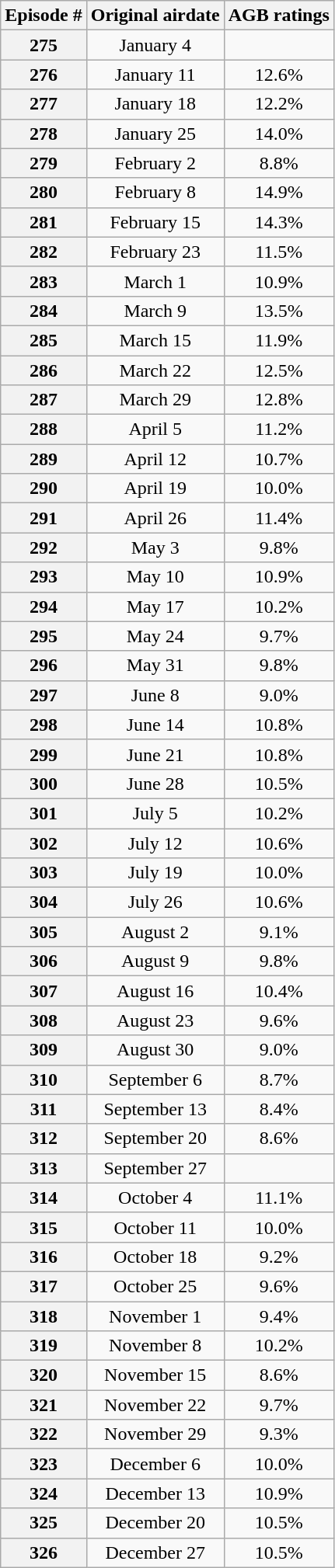<table class="wikitable" style="text-align:center">
<tr>
<th>Episode #</th>
<th>Original airdate</th>
<th>AGB ratings</th>
</tr>
<tr>
<th>275</th>
<td>January 4</td>
<td></td>
</tr>
<tr>
<th>276</th>
<td>January 11</td>
<td>12.6%</td>
</tr>
<tr>
<th>277</th>
<td>January 18</td>
<td>12.2%</td>
</tr>
<tr>
<th>278</th>
<td>January 25</td>
<td>14.0%</td>
</tr>
<tr>
<th>279</th>
<td>February 2</td>
<td>8.8%</td>
</tr>
<tr>
<th>280</th>
<td>February 8</td>
<td>14.9%</td>
</tr>
<tr>
<th>281</th>
<td>February 15</td>
<td>14.3%</td>
</tr>
<tr>
<th>282</th>
<td>February 23</td>
<td>11.5%</td>
</tr>
<tr>
<th>283</th>
<td>March 1</td>
<td>10.9%</td>
</tr>
<tr>
<th>284</th>
<td>March 9</td>
<td>13.5%</td>
</tr>
<tr>
<th>285</th>
<td>March 15</td>
<td>11.9%</td>
</tr>
<tr>
<th>286</th>
<td>March 22</td>
<td>12.5%</td>
</tr>
<tr>
<th>287</th>
<td>March 29</td>
<td>12.8%</td>
</tr>
<tr>
<th>288</th>
<td>April 5</td>
<td>11.2%</td>
</tr>
<tr>
<th>289</th>
<td>April 12</td>
<td>10.7%</td>
</tr>
<tr>
<th>290</th>
<td>April 19</td>
<td>10.0%</td>
</tr>
<tr>
<th>291</th>
<td>April 26</td>
<td>11.4%</td>
</tr>
<tr>
<th>292</th>
<td>May 3</td>
<td>9.8%</td>
</tr>
<tr>
<th>293</th>
<td>May 10</td>
<td>10.9%</td>
</tr>
<tr>
<th>294</th>
<td>May 17</td>
<td>10.2%</td>
</tr>
<tr>
<th>295</th>
<td>May 24</td>
<td>9.7%</td>
</tr>
<tr>
<th>296</th>
<td>May 31</td>
<td>9.8%</td>
</tr>
<tr>
<th>297</th>
<td>June 8</td>
<td>9.0%</td>
</tr>
<tr>
<th>298</th>
<td>June 14</td>
<td>10.8%</td>
</tr>
<tr>
<th>299</th>
<td>June 21</td>
<td>10.8%</td>
</tr>
<tr>
<th>300</th>
<td>June 28</td>
<td>10.5%</td>
</tr>
<tr>
<th>301</th>
<td>July 5</td>
<td>10.2%</td>
</tr>
<tr>
<th>302</th>
<td>July 12</td>
<td>10.6%</td>
</tr>
<tr>
<th>303</th>
<td>July 19</td>
<td>10.0%</td>
</tr>
<tr>
<th>304</th>
<td>July 26</td>
<td>10.6%</td>
</tr>
<tr>
<th>305</th>
<td>August 2</td>
<td>9.1%</td>
</tr>
<tr>
<th>306</th>
<td>August 9</td>
<td>9.8%</td>
</tr>
<tr>
<th>307</th>
<td>August 16</td>
<td>10.4%</td>
</tr>
<tr>
<th>308</th>
<td>August 23</td>
<td>9.6%</td>
</tr>
<tr>
<th>309</th>
<td>August 30</td>
<td>9.0%</td>
</tr>
<tr>
<th>310</th>
<td>September 6</td>
<td>8.7%</td>
</tr>
<tr>
<th>311</th>
<td>September 13</td>
<td>8.4%</td>
</tr>
<tr>
<th>312</th>
<td>September 20</td>
<td>8.6%</td>
</tr>
<tr>
<th>313</th>
<td>September 27</td>
<td></td>
</tr>
<tr>
<th>314</th>
<td>October 4</td>
<td>11.1%</td>
</tr>
<tr>
<th>315</th>
<td>October 11</td>
<td>10.0%</td>
</tr>
<tr>
<th>316</th>
<td>October 18</td>
<td>9.2%</td>
</tr>
<tr>
<th>317</th>
<td>October 25</td>
<td>9.6%</td>
</tr>
<tr>
<th>318</th>
<td>November 1</td>
<td>9.4%</td>
</tr>
<tr>
<th>319</th>
<td>November 8</td>
<td>10.2%</td>
</tr>
<tr>
<th>320</th>
<td>November 15</td>
<td>8.6%</td>
</tr>
<tr>
<th>321</th>
<td>November 22</td>
<td>9.7%</td>
</tr>
<tr>
<th>322</th>
<td>November 29</td>
<td>9.3%</td>
</tr>
<tr>
<th>323</th>
<td>December 6</td>
<td>10.0%</td>
</tr>
<tr>
<th>324</th>
<td>December 13</td>
<td>10.9%</td>
</tr>
<tr>
<th>325</th>
<td>December 20</td>
<td>10.5%</td>
</tr>
<tr>
<th>326</th>
<td>December 27</td>
<td>10.5%</td>
</tr>
</table>
